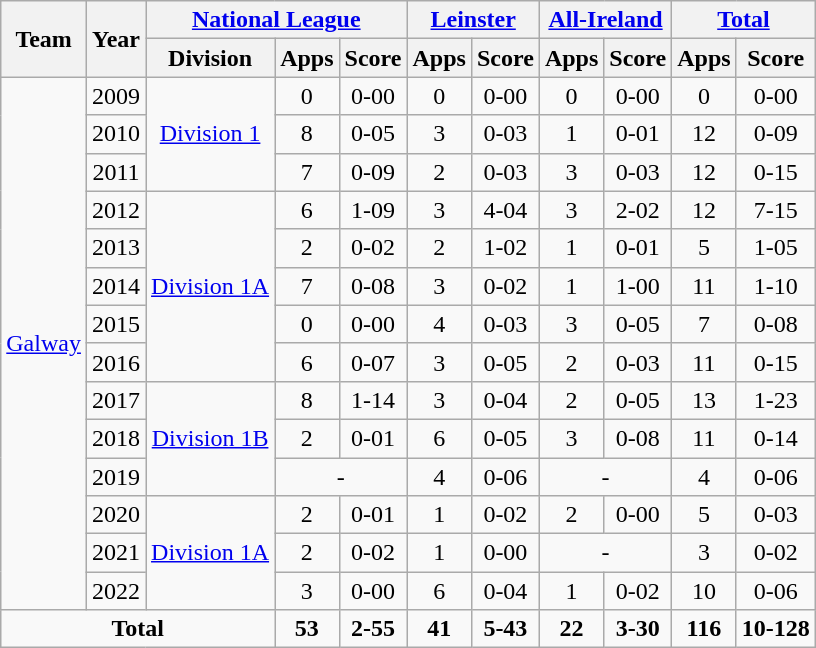<table class="wikitable" style="text-align:center">
<tr>
<th rowspan="2">Team</th>
<th rowspan="2">Year</th>
<th colspan="3"><a href='#'>National League</a></th>
<th colspan="2"><a href='#'>Leinster</a></th>
<th colspan="2"><a href='#'>All-Ireland</a></th>
<th colspan="2"><a href='#'>Total</a></th>
</tr>
<tr>
<th>Division</th>
<th>Apps</th>
<th>Score</th>
<th>Apps</th>
<th>Score</th>
<th>Apps</th>
<th>Score</th>
<th>Apps</th>
<th>Score</th>
</tr>
<tr>
<td rowspan="14"><a href='#'>Galway</a></td>
<td>2009</td>
<td rowspan="3"><a href='#'>Division 1</a></td>
<td>0</td>
<td>0-00</td>
<td>0</td>
<td>0-00</td>
<td>0</td>
<td>0-00</td>
<td>0</td>
<td>0-00</td>
</tr>
<tr>
<td>2010</td>
<td>8</td>
<td>0-05</td>
<td>3</td>
<td>0-03</td>
<td>1</td>
<td>0-01</td>
<td>12</td>
<td>0-09</td>
</tr>
<tr>
<td>2011</td>
<td>7</td>
<td>0-09</td>
<td>2</td>
<td>0-03</td>
<td>3</td>
<td>0-03</td>
<td>12</td>
<td>0-15</td>
</tr>
<tr>
<td>2012</td>
<td rowspan="5"><a href='#'>Division 1A</a></td>
<td>6</td>
<td>1-09</td>
<td>3</td>
<td>4-04</td>
<td>3</td>
<td>2-02</td>
<td>12</td>
<td>7-15</td>
</tr>
<tr>
<td>2013</td>
<td>2</td>
<td>0-02</td>
<td>2</td>
<td>1-02</td>
<td>1</td>
<td>0-01</td>
<td>5</td>
<td>1-05</td>
</tr>
<tr>
<td>2014</td>
<td>7</td>
<td>0-08</td>
<td>3</td>
<td>0-02</td>
<td>1</td>
<td>1-00</td>
<td>11</td>
<td>1-10</td>
</tr>
<tr>
<td>2015</td>
<td>0</td>
<td>0-00</td>
<td>4</td>
<td>0-03</td>
<td>3</td>
<td>0-05</td>
<td>7</td>
<td>0-08</td>
</tr>
<tr>
<td>2016</td>
<td>6</td>
<td>0-07</td>
<td>3</td>
<td>0-05</td>
<td>2</td>
<td>0-03</td>
<td>11</td>
<td>0-15</td>
</tr>
<tr>
<td>2017</td>
<td rowspan="3"><a href='#'>Division 1B</a></td>
<td>8</td>
<td>1-14</td>
<td>3</td>
<td>0-04</td>
<td>2</td>
<td>0-05</td>
<td>13</td>
<td>1-23</td>
</tr>
<tr>
<td>2018</td>
<td>2</td>
<td>0-01</td>
<td>6</td>
<td>0-05</td>
<td>3</td>
<td>0-08</td>
<td>11</td>
<td>0-14</td>
</tr>
<tr>
<td>2019</td>
<td colspan="2">-</td>
<td>4</td>
<td>0-06</td>
<td colspan="2">-</td>
<td>4</td>
<td>0-06</td>
</tr>
<tr>
<td>2020</td>
<td rowspan="3"><a href='#'>Division 1A</a></td>
<td>2</td>
<td>0-01</td>
<td>1</td>
<td>0-02</td>
<td>2</td>
<td>0-00</td>
<td>5</td>
<td>0-03</td>
</tr>
<tr>
<td>2021</td>
<td>2</td>
<td>0-02</td>
<td>1</td>
<td>0-00</td>
<td colspan="2">-</td>
<td>3</td>
<td>0-02</td>
</tr>
<tr>
<td>2022</td>
<td>3</td>
<td>0-00</td>
<td>6</td>
<td>0-04</td>
<td>1</td>
<td>0-02</td>
<td>10</td>
<td>0-06</td>
</tr>
<tr>
<td colspan="3"><strong>Total</strong></td>
<td><strong>53</strong></td>
<td><strong>2-55</strong></td>
<td><strong>41</strong></td>
<td><strong>5-43</strong></td>
<td><strong>22</strong></td>
<td><strong>3-30</strong></td>
<td><strong>116</strong></td>
<td><strong>10-128</strong></td>
</tr>
</table>
